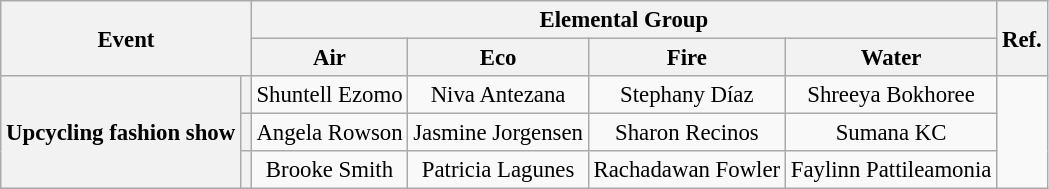<table class="wikitable" style="font-size: 95%;">
<tr>
<th colspan="2" rowspan="2" scope="row">Event</th>
<th colspan="4">Elemental Group</th>
<th rowspan="2" scope="row">Ref.</th>
</tr>
<tr>
<th>Air</th>
<th>Eco</th>
<th>Fire</th>
<th>Water</th>
</tr>
<tr>
<th rowspan="3">Upcycling fashion show</th>
<th></th>
<td align="center">Shuntell Ezomo<br></td>
<td align="center">Niva Antezana<br></td>
<td align="center">Stephany Díaz<br></td>
<td align="center">Shreeya Bokhoree<br></td>
<td rowspan="3"><br><br><br></td>
</tr>
<tr>
<th></th>
<td align="center">Angela Rowson<br></td>
<td align="center">Jasmine Jorgensen<br></td>
<td align="center">Sharon Recinos<br></td>
<td align="center">Sumana KC<br></td>
</tr>
<tr>
<th></th>
<td align="center">Brooke Smith<br></td>
<td align="center">Patricia Lagunes<br></td>
<td align="center">Rachadawan Fowler<br></td>
<td align="center">Faylinn Pattileamonia<br></td>
</tr>
</table>
